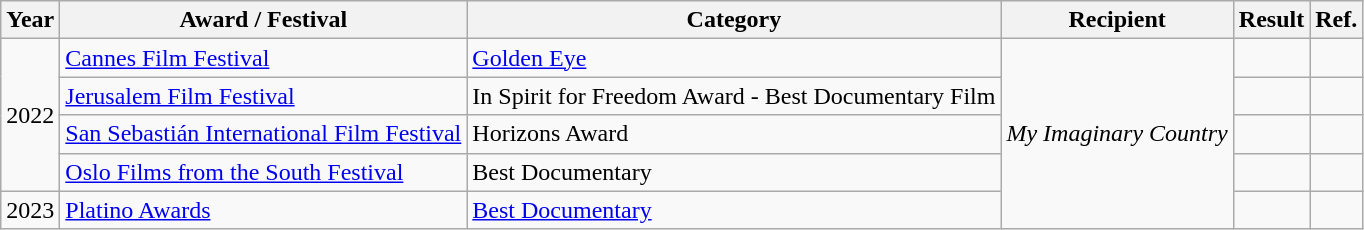<table class="wikitable">
<tr>
<th>Year</th>
<th>Award / Festival</th>
<th>Category</th>
<th>Recipient</th>
<th>Result</th>
<th>Ref.</th>
</tr>
<tr>
<td rowspan="4">2022</td>
<td><a href='#'>Cannes Film Festival</a></td>
<td><a href='#'>Golden Eye</a></td>
<td rowspan="5"><em>My Imaginary Country</em></td>
<td></td>
<td></td>
</tr>
<tr>
<td><a href='#'>Jerusalem Film Festival</a></td>
<td>In Spirit for Freedom Award - Best Documentary Film</td>
<td></td>
<td></td>
</tr>
<tr>
<td><a href='#'>San Sebastián International Film Festival</a></td>
<td>Horizons Award</td>
<td></td>
<td></td>
</tr>
<tr>
<td><a href='#'>Oslo Films from the South Festival</a></td>
<td>Best Documentary</td>
<td></td>
<td></td>
</tr>
<tr>
<td>2023</td>
<td><a href='#'>Platino Awards</a></td>
<td><a href='#'>Best Documentary</a></td>
<td></td>
<td></td>
</tr>
</table>
